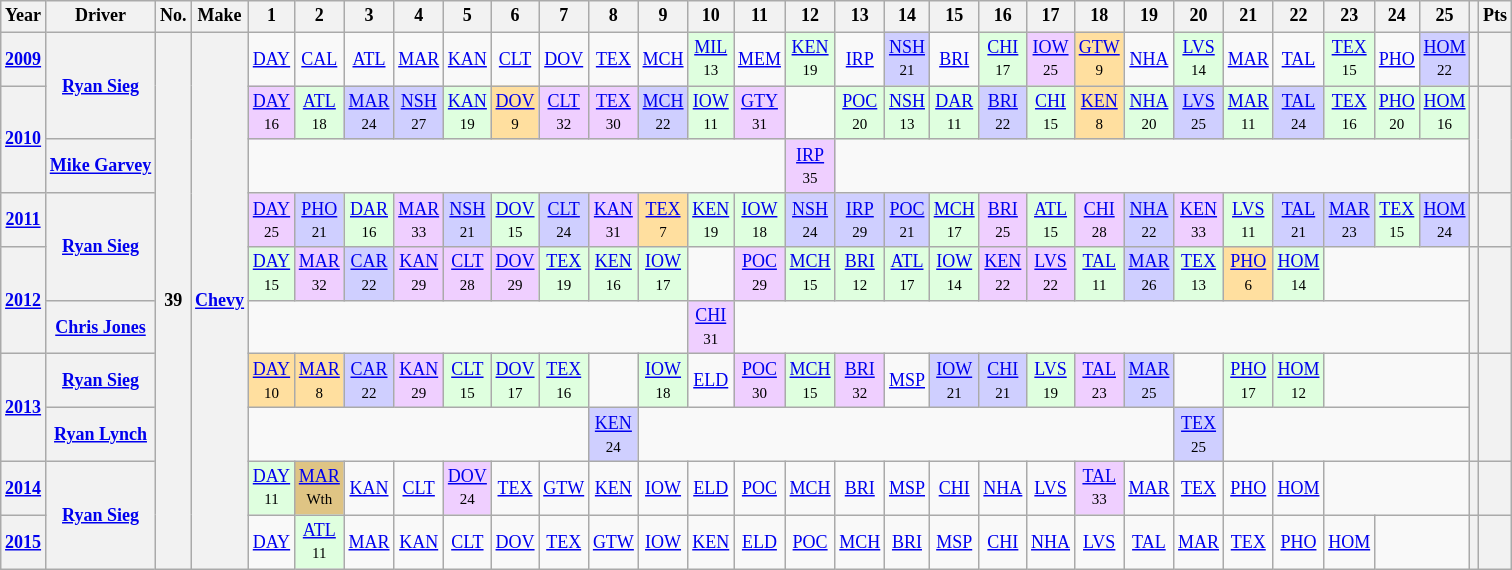<table class="wikitable" style="text-align:center; font-size:75%">
<tr>
<th>Year</th>
<th>Driver</th>
<th>No.</th>
<th>Make</th>
<th>1</th>
<th>2</th>
<th>3</th>
<th>4</th>
<th>5</th>
<th>6</th>
<th>7</th>
<th>8</th>
<th>9</th>
<th>10</th>
<th>11</th>
<th>12</th>
<th>13</th>
<th>14</th>
<th>15</th>
<th>16</th>
<th>17</th>
<th>18</th>
<th>19</th>
<th>20</th>
<th>21</th>
<th>22</th>
<th>23</th>
<th>24</th>
<th>25</th>
<th></th>
<th>Pts</th>
</tr>
<tr>
<th><a href='#'>2009</a></th>
<th rowspan="2"><a href='#'>Ryan Sieg</a></th>
<th rowspan="10">39</th>
<th rowspan="10"><a href='#'>Chevy</a></th>
<td><a href='#'>DAY</a></td>
<td><a href='#'>CAL</a></td>
<td><a href='#'>ATL</a></td>
<td><a href='#'>MAR</a></td>
<td><a href='#'>KAN</a></td>
<td><a href='#'>CLT</a></td>
<td><a href='#'>DOV</a></td>
<td><a href='#'>TEX</a></td>
<td><a href='#'>MCH</a></td>
<td style="background:#DFFFDF"><a href='#'>MIL</a><br><small>13</small></td>
<td><a href='#'>MEM</a></td>
<td style="background:#DFFFDF"><a href='#'>KEN</a><br><small>19</small></td>
<td><a href='#'>IRP</a></td>
<td style="background:#CFCFFF"><a href='#'>NSH</a><br><small>21</small></td>
<td><a href='#'>BRI</a></td>
<td style="background:#DFFFDF"><a href='#'>CHI</a><br><small>17</small></td>
<td style="background:#EFCFFF"><a href='#'>IOW</a><br><small>25</small></td>
<td style="background:#FFDF9F"><a href='#'>GTW</a><br><small>9</small></td>
<td><a href='#'>NHA</a></td>
<td style="background:#DFFFDF"><a href='#'>LVS</a><br><small>14</small></td>
<td><a href='#'>MAR</a></td>
<td><a href='#'>TAL</a></td>
<td style="background:#DFFFDF"><a href='#'>TEX</a><br><small>15</small></td>
<td><a href='#'>PHO</a></td>
<td style="background:#CFCFFF"><a href='#'>HOM</a><br><small>22</small></td>
<th></th>
<th></th>
</tr>
<tr>
<th rowspan="2"><a href='#'>2010</a></th>
<td style="background:#EFCFFF"><a href='#'>DAY</a><br><small>16</small></td>
<td style="background:#DFFFDF"><a href='#'>ATL</a><br><small>18</small></td>
<td style="background:#CFCFFF"><a href='#'>MAR</a><br><small>24</small></td>
<td style="background:#CFCFFF"><a href='#'>NSH</a><br><small>27</small></td>
<td style="background:#DFFFDF"><a href='#'>KAN</a><br><small>19</small></td>
<td style="background:#FFDF9F"><a href='#'>DOV</a><br><small>9</small></td>
<td style="background:#EFCFFF"><a href='#'>CLT</a><br><small>32</small></td>
<td style="background:#EFCFFF"><a href='#'>TEX</a><br><small>30</small></td>
<td style="background:#CFCFFF"><a href='#'>MCH</a><br><small>22</small></td>
<td style="background:#DFFFDF"><a href='#'>IOW</a><br><small>11</small></td>
<td style="background:#EFCFFF"><a href='#'>GTY</a><br><small>31</small></td>
<td></td>
<td style="background:#DFFFDF"><a href='#'>POC</a><br><small>20</small></td>
<td style="background:#DFFFDF"><a href='#'>NSH</a><br><small>13</small></td>
<td style="background:#DFFFDF"><a href='#'>DAR</a><br><small>11</small></td>
<td style="background:#CFCFFF"><a href='#'>BRI</a><br><small>22</small></td>
<td style="background:#DFFFDF"><a href='#'>CHI</a><br><small>15</small></td>
<td style="background:#FFDF9F"><a href='#'>KEN</a><br><small>8</small></td>
<td style="background:#DFFFDF"><a href='#'>NHA</a><br><small>20</small></td>
<td style="background:#CFCFFF"><a href='#'>LVS</a><br><small>25</small></td>
<td style="background:#DFFFDF"><a href='#'>MAR</a><br><small>11</small></td>
<td style="background:#CFCFFF"><a href='#'>TAL</a><br><small>24</small></td>
<td style="background:#DFFFDF"><a href='#'>TEX</a><br><small>16</small></td>
<td style="background:#DFFFDF"><a href='#'>PHO</a><br><small>20</small></td>
<td style="background:#DFFFDF"><a href='#'>HOM</a><br><small>16</small></td>
<th rowspan="2"></th>
<th rowspan="2"></th>
</tr>
<tr>
<th><a href='#'>Mike Garvey</a></th>
<td colspan="11"></td>
<td style="background:#EFCFFF"><a href='#'>IRP</a><br><small>35</small></td>
<td colspan="13"></td>
</tr>
<tr>
<th><a href='#'>2011</a></th>
<th rowspan="2"><a href='#'>Ryan Sieg</a></th>
<td style="background:#EFCFFF"><a href='#'>DAY</a><br><small>25</small></td>
<td style="background:#CFCFFF"><a href='#'>PHO</a><br><small>21</small></td>
<td style="background:#DFFFDF"><a href='#'>DAR</a><br><small>16</small></td>
<td style="background:#EFCFFF"><a href='#'>MAR</a><br><small>33</small></td>
<td style="background:#CFCFFF"><a href='#'>NSH</a><br><small>21</small></td>
<td style="background:#DFFFDF"><a href='#'>DOV</a><br><small>15</small></td>
<td style="background:#CFCFFF"><a href='#'>CLT</a><br><small>24</small></td>
<td style="background:#EFCFFF"><a href='#'>KAN</a><br><small>31</small></td>
<td style="background:#FFDF9F"><a href='#'>TEX</a><br><small>7</small></td>
<td style="background:#DFFFDF"><a href='#'>KEN</a><br><small>19</small></td>
<td style="background:#DFFFDF"><a href='#'>IOW</a><br><small>18</small></td>
<td style="background:#CFCFFF"><a href='#'>NSH</a><br><small>24</small></td>
<td style="background:#CFCFFF"><a href='#'>IRP</a><br><small>29</small></td>
<td style="background:#CFCFFF"><a href='#'>POC</a><br><small>21</small></td>
<td style="background:#DFFFDF"><a href='#'>MCH</a><br><small>17</small></td>
<td style="background:#EFCFFF"><a href='#'>BRI</a><br><small>25</small></td>
<td style="background:#DFFFDF"><a href='#'>ATL</a><br><small>15</small></td>
<td style="background:#EFCFFF"><a href='#'>CHI</a><br><small>28</small></td>
<td style="background:#CFCFFF"><a href='#'>NHA</a><br><small>22</small></td>
<td style="background:#EFCFFF"><a href='#'>KEN</a><br><small>33</small></td>
<td style="background:#DFFFDF"><a href='#'>LVS</a><br><small>11</small></td>
<td style="background:#CFCFFF"><a href='#'>TAL</a><br><small>21</small></td>
<td style="background:#CFCFFF"><a href='#'>MAR</a><br><small>23</small></td>
<td style="background:#DFFFDF"><a href='#'>TEX</a><br><small>15</small></td>
<td style="background:#CFCFFF"><a href='#'>HOM</a><br><small>24</small></td>
<th></th>
<th></th>
</tr>
<tr>
<th rowspan="2"><a href='#'>2012</a></th>
<td style="background:#DFFFDF"><a href='#'>DAY</a><br><small>15</small></td>
<td style="background:#EFCFFF"><a href='#'>MAR</a><br><small>32</small></td>
<td style="background:#CFCFFF"><a href='#'>CAR</a><br><small>22</small></td>
<td style="background:#EFCFFF"><a href='#'>KAN</a><br><small>29</small></td>
<td style="background:#EFCFFF"><a href='#'>CLT</a><br><small>28</small></td>
<td style="background:#EFCFFF"><a href='#'>DOV</a><br><small>29</small></td>
<td style="background:#DFFFDF"><a href='#'>TEX</a><br><small>19</small></td>
<td style="background:#DFFFDF"><a href='#'>KEN</a><br><small>16</small></td>
<td style="background:#DFFFDF"><a href='#'>IOW</a><br><small>17</small></td>
<td></td>
<td style="background:#EFCFFF"><a href='#'>POC</a><br><small>29</small></td>
<td style="background:#DFFFDF"><a href='#'>MCH</a><br><small>15</small></td>
<td style="background:#DFFFDF"><a href='#'>BRI</a><br><small>12</small></td>
<td style="background:#DFFFDF"><a href='#'>ATL</a><br><small>17</small></td>
<td style="background:#DFFFDF"><a href='#'>IOW</a><br><small>14</small></td>
<td style="background:#EFCFFF"><a href='#'>KEN</a><br><small>22</small></td>
<td style="background:#EFCFFF"><a href='#'>LVS</a><br><small>22</small></td>
<td style="background:#DFFFDF"><a href='#'>TAL</a><br><small>11</small></td>
<td style="background:#CFCFFF"><a href='#'>MAR</a><br><small>26</small></td>
<td style="background:#DFFFDF"><a href='#'>TEX</a><br><small>13</small></td>
<td style="background:#FFDF9F"><a href='#'>PHO</a><br><small>6</small></td>
<td style="background:#DFFFDF"><a href='#'>HOM</a><br><small>14</small></td>
<td colspan="3"></td>
<th rowspan="2"></th>
<th rowspan="2"></th>
</tr>
<tr>
<th><a href='#'>Chris Jones</a></th>
<td colspan="9"></td>
<td style="background:#EFCFFF"><a href='#'>CHI</a><br><small>31</small></td>
<td colspan="15"></td>
</tr>
<tr>
<th rowspan="2"><a href='#'>2013</a></th>
<th><a href='#'>Ryan Sieg</a></th>
<td style="background:#FFDF9F"><a href='#'>DAY</a><br><small>10</small></td>
<td style="background:#FFDF9F"><a href='#'>MAR</a><br><small>8</small></td>
<td style="background:#CFCFFF"><a href='#'>CAR</a><br><small>22</small></td>
<td style="background:#EFCFFF"><a href='#'>KAN</a><br><small>29</small></td>
<td style="background:#DFFFDF"><a href='#'>CLT</a><br><small>15</small></td>
<td style="background:#DFFFDF"><a href='#'>DOV</a><br><small>17</small></td>
<td style="background:#DFFFDF"><a href='#'>TEX</a><br><small>16</small></td>
<td></td>
<td style="background:#DFFFDF"><a href='#'>IOW</a><br><small>18</small></td>
<td><a href='#'>ELD</a></td>
<td style="background:#EFCFFF"><a href='#'>POC</a><br><small>30</small></td>
<td style="background:#DFFFDF"><a href='#'>MCH</a><br><small>15</small></td>
<td style="background:#EFCFFF"><a href='#'>BRI</a><br><small>32</small></td>
<td><a href='#'>MSP</a></td>
<td style="background:#CFCFFF"><a href='#'>IOW</a><br><small>21</small></td>
<td style="background:#CFCFFF"><a href='#'>CHI</a><br><small>21</small></td>
<td style="background:#DFFFDF"><a href='#'>LVS</a><br><small>19</small></td>
<td style="background:#EFCFFF"><a href='#'>TAL</a><br><small>23</small></td>
<td style="background:#CFCFFF"><a href='#'>MAR</a><br><small>25</small></td>
<td></td>
<td style="background:#DFFFDF"><a href='#'>PHO</a><br><small>17</small></td>
<td style="background:#DFFFDF"><a href='#'>HOM</a><br><small>12</small></td>
<td colspan="3"></td>
<th rowspan="2"></th>
<th rowspan="2"></th>
</tr>
<tr>
<th><a href='#'>Ryan Lynch</a></th>
<td colspan="7"></td>
<td style="background:#CFCFFF"><a href='#'>KEN</a><br><small>24</small></td>
<td colspan="11"></td>
<td style="background:#CFCFFF"><a href='#'>TEX</a><br><small>25</small></td>
<td colspan="5"></td>
</tr>
<tr>
<th><a href='#'>2014</a></th>
<th rowspan="2"><a href='#'>Ryan Sieg</a></th>
<td style="background:#DFFFDF"><a href='#'>DAY</a><br><small>11</small></td>
<td style="background:#DFC484"><a href='#'>MAR</a><br><small>Wth</small></td>
<td><a href='#'>KAN</a></td>
<td><a href='#'>CLT</a></td>
<td style="background:#EFCFFF"><a href='#'>DOV</a><br><small>24</small></td>
<td><a href='#'>TEX</a></td>
<td><a href='#'>GTW</a></td>
<td><a href='#'>KEN</a></td>
<td><a href='#'>IOW</a></td>
<td><a href='#'>ELD</a></td>
<td><a href='#'>POC</a></td>
<td><a href='#'>MCH</a></td>
<td><a href='#'>BRI</a></td>
<td><a href='#'>MSP</a></td>
<td><a href='#'>CHI</a></td>
<td><a href='#'>NHA</a></td>
<td><a href='#'>LVS</a></td>
<td style="background:#EFCFFF"><a href='#'>TAL</a><br><small>33</small></td>
<td><a href='#'>MAR</a></td>
<td><a href='#'>TEX</a></td>
<td><a href='#'>PHO</a></td>
<td><a href='#'>HOM</a></td>
<td colspan="3"></td>
<th></th>
<th></th>
</tr>
<tr>
<th><a href='#'>2015</a></th>
<td><a href='#'>DAY</a></td>
<td style="background:#DFFFDF"><a href='#'>ATL</a><br><small>11</small></td>
<td><a href='#'>MAR</a></td>
<td><a href='#'>KAN</a></td>
<td><a href='#'>CLT</a></td>
<td><a href='#'>DOV</a></td>
<td><a href='#'>TEX</a></td>
<td><a href='#'>GTW</a></td>
<td><a href='#'>IOW</a></td>
<td><a href='#'>KEN</a></td>
<td><a href='#'>ELD</a></td>
<td><a href='#'>POC</a></td>
<td><a href='#'>MCH</a></td>
<td><a href='#'>BRI</a></td>
<td><a href='#'>MSP</a></td>
<td><a href='#'>CHI</a></td>
<td><a href='#'>NHA</a></td>
<td><a href='#'>LVS</a></td>
<td><a href='#'>TAL</a></td>
<td><a href='#'>MAR</a></td>
<td><a href='#'>TEX</a></td>
<td><a href='#'>PHO</a></td>
<td><a href='#'>HOM</a></td>
<td colspan="2"></td>
<th></th>
<th></th>
</tr>
</table>
